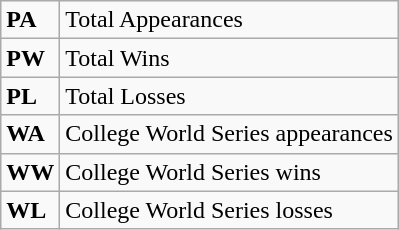<table class="wikitable">
<tr>
<td><strong>PA</strong></td>
<td>Total Appearances</td>
</tr>
<tr>
<td><strong>PW</strong></td>
<td>Total Wins</td>
</tr>
<tr>
<td><strong>PL</strong></td>
<td>Total Losses</td>
</tr>
<tr>
<td><strong>WA</strong></td>
<td>College World Series appearances</td>
</tr>
<tr>
<td><strong>WW</strong></td>
<td>College World Series wins</td>
</tr>
<tr>
<td><strong>WL</strong></td>
<td>College World Series losses</td>
</tr>
</table>
